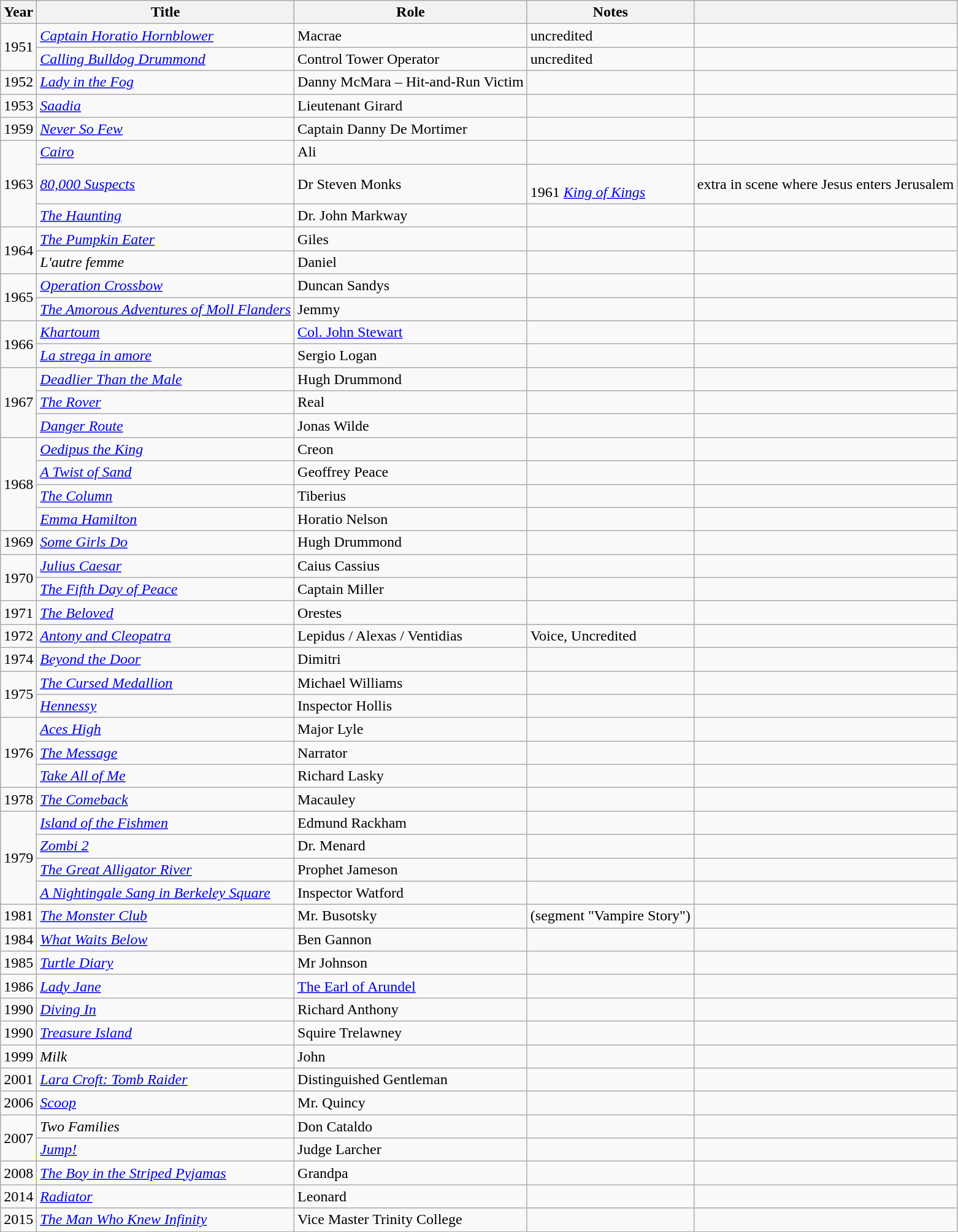<table class="wikitable sortable">
<tr>
<th>Year</th>
<th>Title</th>
<th>Role</th>
<th>Notes</th>
<th></th>
</tr>
<tr>
<td rowspan="2">1951</td>
<td><em><a href='#'>Captain Horatio Hornblower</a></em></td>
<td>Macrae</td>
<td>uncredited</td>
<td></td>
</tr>
<tr>
<td><em><a href='#'>Calling Bulldog Drummond</a></em></td>
<td>Control Tower Operator</td>
<td>uncredited</td>
<td></td>
</tr>
<tr>
<td>1952</td>
<td><em><a href='#'>Lady in the Fog</a></em></td>
<td>Danny McMara – Hit-and-Run Victim</td>
<td></td>
<td></td>
</tr>
<tr>
<td>1953</td>
<td><em><a href='#'>Saadia</a></em></td>
<td>Lieutenant Girard</td>
<td></td>
<td></td>
</tr>
<tr>
<td>1959</td>
<td><em><a href='#'>Never So Few</a></em></td>
<td>Captain Danny De Mortimer</td>
<td></td>
<td></td>
</tr>
<tr>
<td rowspan="3">1963</td>
<td><em><a href='#'>Cairo</a></em></td>
<td>Ali</td>
<td></td>
<td></td>
</tr>
<tr>
<td><em><a href='#'>80,000 Suspects</a></em></td>
<td>Dr Steven Monks</td>
<td><br>1961
<em><a href='#'>King of Kings</a></em></td>
<td>extra in scene where Jesus enters Jerusalem</td>
</tr>
<tr>
<td><em><a href='#'>The Haunting</a></em></td>
<td>Dr. John Markway</td>
<td></td>
<td></td>
</tr>
<tr>
<td rowspan="2">1964</td>
<td><em><a href='#'>The Pumpkin Eater</a></em></td>
<td>Giles</td>
<td></td>
<td></td>
</tr>
<tr>
<td><em>L'autre femme</em></td>
<td>Daniel</td>
<td></td>
<td></td>
</tr>
<tr>
<td rowspan="2">1965</td>
<td><em><a href='#'>Operation Crossbow</a></em></td>
<td>Duncan Sandys</td>
<td></td>
<td></td>
</tr>
<tr>
<td><em><a href='#'>The Amorous Adventures of Moll Flanders</a></em></td>
<td>Jemmy</td>
<td></td>
<td></td>
</tr>
<tr>
<td rowspan="2">1966</td>
<td><em><a href='#'>Khartoum</a></em></td>
<td><a href='#'>Col. John Stewart</a></td>
<td></td>
<td></td>
</tr>
<tr>
<td><em><a href='#'>La strega in amore</a></em></td>
<td>Sergio Logan</td>
<td></td>
<td></td>
</tr>
<tr>
<td rowspan="3">1967</td>
<td><em><a href='#'>Deadlier Than the Male</a></em></td>
<td>Hugh Drummond</td>
<td></td>
<td></td>
</tr>
<tr>
<td><em><a href='#'>The Rover</a></em></td>
<td>Real</td>
<td></td>
<td></td>
</tr>
<tr>
<td><em><a href='#'>Danger Route</a></em></td>
<td>Jonas Wilde</td>
<td></td>
<td></td>
</tr>
<tr>
<td rowspan="4">1968</td>
<td><em><a href='#'>Oedipus the King</a></em></td>
<td>Creon</td>
<td></td>
<td></td>
</tr>
<tr>
<td><em><a href='#'>A Twist of Sand</a></em></td>
<td>Geoffrey Peace</td>
<td></td>
<td></td>
</tr>
<tr>
<td><em><a href='#'>The Column</a></em></td>
<td>Tiberius</td>
<td></td>
<td></td>
</tr>
<tr>
<td><em><a href='#'>Emma Hamilton</a></em></td>
<td>Horatio Nelson</td>
<td></td>
<td></td>
</tr>
<tr>
<td>1969</td>
<td><em><a href='#'>Some Girls Do</a></em></td>
<td>Hugh Drummond</td>
<td></td>
<td></td>
</tr>
<tr>
<td rowspan="2">1970</td>
<td><em><a href='#'>Julius Caesar</a></em></td>
<td>Caius Cassius</td>
<td></td>
<td></td>
</tr>
<tr>
<td><em><a href='#'>The Fifth Day of Peace</a></em></td>
<td>Captain Miller</td>
<td></td>
<td></td>
</tr>
<tr>
<td>1971</td>
<td><em><a href='#'>The Beloved</a></em></td>
<td>Orestes</td>
<td></td>
<td></td>
</tr>
<tr>
<td>1972</td>
<td><em><a href='#'>Antony and Cleopatra</a></em></td>
<td>Lepidus / Alexas / Ventidias</td>
<td>Voice, Uncredited</td>
<td></td>
</tr>
<tr>
<td>1974</td>
<td><em><a href='#'>Beyond the Door</a></em></td>
<td>Dimitri</td>
<td></td>
<td></td>
</tr>
<tr>
<td rowspan="2">1975</td>
<td><em><a href='#'>The Cursed Medallion</a></em></td>
<td>Michael Williams</td>
<td></td>
<td></td>
</tr>
<tr>
<td><em><a href='#'>Hennessy</a></em></td>
<td>Inspector Hollis</td>
<td></td>
<td></td>
</tr>
<tr>
<td rowspan="3">1976</td>
<td><em><a href='#'>Aces High</a></em></td>
<td>Major Lyle</td>
<td></td>
<td></td>
</tr>
<tr>
<td><em><a href='#'>The Message</a></em></td>
<td>Narrator</td>
<td></td>
<td></td>
</tr>
<tr>
<td><em><a href='#'>Take All of Me</a></em></td>
<td>Richard Lasky</td>
<td></td>
<td></td>
</tr>
<tr>
<td>1978</td>
<td><em><a href='#'>The Comeback</a></em></td>
<td>Macauley</td>
<td></td>
<td></td>
</tr>
<tr>
<td rowspan="4">1979</td>
<td><em><a href='#'>Island of the Fishmen</a></em></td>
<td>Edmund Rackham</td>
<td></td>
<td></td>
</tr>
<tr>
<td><em><a href='#'>Zombi 2</a></em></td>
<td>Dr. Menard</td>
<td></td>
<td></td>
</tr>
<tr>
<td><em><a href='#'>The Great Alligator River</a></em></td>
<td>Prophet Jameson</td>
<td></td>
<td></td>
</tr>
<tr>
<td><em><a href='#'>A Nightingale Sang in Berkeley Square</a></em></td>
<td>Inspector Watford</td>
<td></td>
<td></td>
</tr>
<tr>
<td>1981</td>
<td><em><a href='#'>The Monster Club</a></em></td>
<td>Mr. Busotsky</td>
<td>(segment "Vampire Story")</td>
<td></td>
</tr>
<tr>
<td>1984</td>
<td><em><a href='#'>What Waits Below</a></em></td>
<td>Ben Gannon</td>
<td></td>
<td></td>
</tr>
<tr>
<td>1985</td>
<td><em><a href='#'>Turtle Diary</a></em></td>
<td>Mr Johnson</td>
<td></td>
<td></td>
</tr>
<tr>
<td>1986</td>
<td><em><a href='#'>Lady Jane</a></em></td>
<td><a href='#'>The Earl of Arundel</a></td>
<td></td>
<td></td>
</tr>
<tr>
<td>1990</td>
<td><em><a href='#'>Diving In</a></em></td>
<td>Richard Anthony</td>
<td></td>
</tr>
<tr>
<td>1990</td>
<td><em><a href='#'>Treasure Island</a></em></td>
<td>Squire Trelawney</td>
<td></td>
<td></td>
</tr>
<tr>
<td>1999</td>
<td><em>Milk</em></td>
<td>John</td>
<td></td>
<td></td>
</tr>
<tr>
<td>2001</td>
<td><em><a href='#'>Lara Croft: Tomb Raider</a></em></td>
<td>Distinguished Gentleman</td>
<td></td>
<td></td>
</tr>
<tr>
<td>2006</td>
<td><em><a href='#'>Scoop</a></em></td>
<td>Mr. Quincy</td>
<td></td>
<td></td>
</tr>
<tr>
<td rowspan="2">2007</td>
<td><em>Two Families</em></td>
<td>Don Cataldo</td>
<td></td>
<td></td>
</tr>
<tr>
<td><em><a href='#'>Jump!</a></em></td>
<td>Judge Larcher</td>
<td></td>
<td></td>
</tr>
<tr>
<td>2008</td>
<td><em><a href='#'>The Boy in the Striped Pyjamas</a></em></td>
<td>Grandpa</td>
<td></td>
<td></td>
</tr>
<tr>
<td>2014</td>
<td><em><a href='#'>Radiator</a></em></td>
<td>Leonard</td>
<td></td>
<td></td>
</tr>
<tr>
<td>2015</td>
<td><em><a href='#'>The Man Who Knew Infinity</a></em></td>
<td>Vice Master Trinity College</td>
<td></td>
<td></td>
</tr>
</table>
